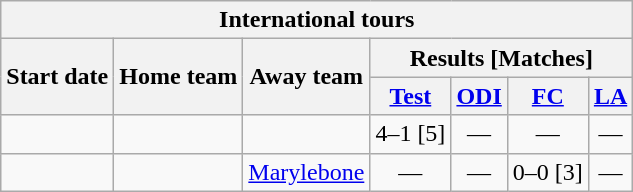<table class="wikitable">
<tr>
<th colspan="7">International tours</th>
</tr>
<tr>
<th rowspan="2">Start date</th>
<th rowspan="2">Home team</th>
<th rowspan="2">Away team</th>
<th colspan="4">Results [Matches]</th>
</tr>
<tr>
<th><a href='#'>Test</a></th>
<th><a href='#'>ODI</a></th>
<th><a href='#'>FC</a></th>
<th><a href='#'>LA</a></th>
</tr>
<tr>
<td><a href='#'></a></td>
<td></td>
<td></td>
<td>4–1 [5]</td>
<td ; style="text-align:center">—</td>
<td ; style="text-align:center">—</td>
<td ; style="text-align:center">—</td>
</tr>
<tr>
<td><a href='#'></a></td>
<td></td>
<td><a href='#'>Marylebone</a></td>
<td ; style="text-align:center">—</td>
<td ; style="text-align:center">—</td>
<td>0–0 [3]</td>
<td ; style="text-align:center">—</td>
</tr>
</table>
